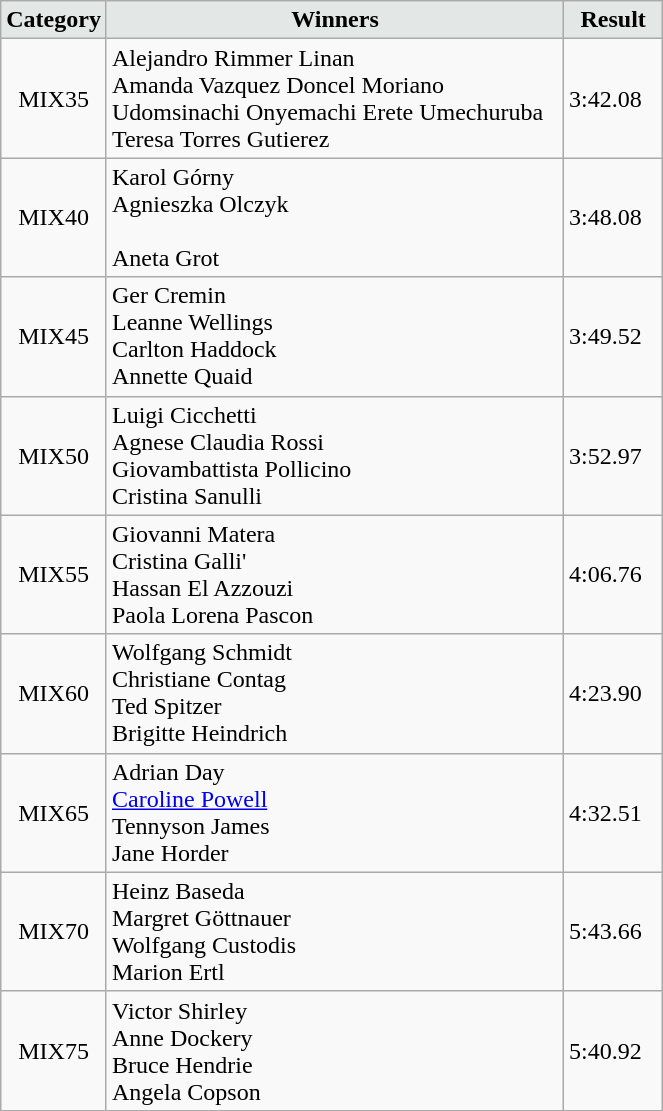<table class="wikitable" width=35%>
<tr>
<td width=15% align="center" bgcolor=#E3E7E6><strong>Category</strong></td>
<td align="center" bgcolor=#E3E7E6> <strong>Winners</strong></td>
<td width=15% align="center" bgcolor=#E3E7E6><strong>Result</strong></td>
</tr>
<tr>
<td align="center">MIX35</td>
<td> Alejandro Rimmer Linan<br> Amanda Vazquez Doncel Moriano<br> Udomsinachi Onyemachi Erete Umechuruba<br> Teresa Torres Gutierez</td>
<td>3:42.08</td>
</tr>
<tr>
<td align="center">MIX40</td>
<td> Karol Górny<br> Agnieszka Olczyk<br> <br> Aneta Grot</td>
<td>3:48.08</td>
</tr>
<tr>
<td align="center">MIX45</td>
<td> Ger Cremin<br>  Leanne Wellings<br> Carlton Haddock<br> Annette Quaid</td>
<td>3:49.52</td>
</tr>
<tr>
<td align="center">MIX50</td>
<td> Luigi Cicchetti<br> Agnese Claudia Rossi<br> Giovambattista Pollicino<br> Cristina Sanulli</td>
<td>3:52.97</td>
</tr>
<tr>
<td align="center">MIX55</td>
<td> Giovanni Matera<br> Cristina Galli'<br> Hassan El Azzouzi<br> Paola Lorena Pascon</td>
<td>4:06.76</td>
</tr>
<tr>
<td align="center">MIX60</td>
<td> Wolfgang Schmidt<br> Christiane Contag<br> Ted Spitzer<br> Brigitte Heindrich</td>
<td>4:23.90</td>
</tr>
<tr>
<td align="center">MIX65</td>
<td> Adrian Day<br> <a href='#'>Caroline Powell</a><br> Tennyson James<br> Jane Horder</td>
<td>4:32.51</td>
</tr>
<tr>
<td align="center">MIX70</td>
<td> Heinz Baseda<br> Margret Göttnauer<br> Wolfgang Custodis<br> Marion Ertl</td>
<td>5:43.66</td>
</tr>
<tr>
<td align="center">MIX75</td>
<td> Victor Shirley<br> Anne Dockery<br> Bruce Hendrie<br> Angela Copson</td>
<td>5:40.92</td>
</tr>
</table>
